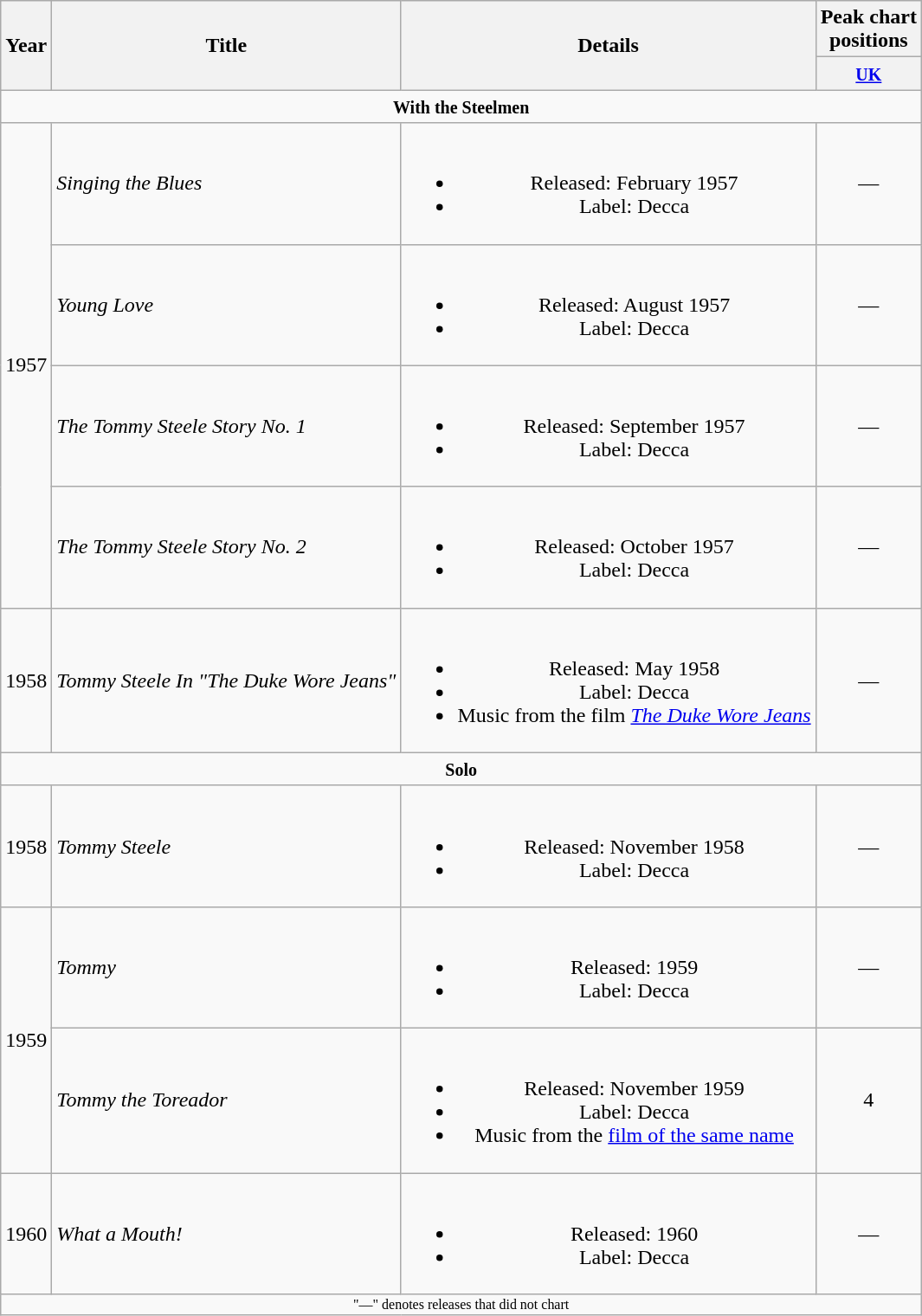<table class="wikitable" style="text-align:center">
<tr>
<th rowspan="2">Year</th>
<th rowspan="2">Title</th>
<th rowspan="2">Details</th>
<th scope="col">Peak chart<br>positions</th>
</tr>
<tr>
<th><small><a href='#'>UK</a></small><br></th>
</tr>
<tr>
<td colspan="4" align="center"><small><strong>With the Steelmen</strong></small></td>
</tr>
<tr>
<td rowspan="4">1957</td>
<td align="left"><em>Singing the Blues</em></td>
<td><br><ul><li>Released: February 1957</li><li>Label: Decca</li></ul></td>
<td>—</td>
</tr>
<tr>
<td align="left"><em>Young Love</em></td>
<td><br><ul><li>Released: August 1957</li><li>Label: Decca</li></ul></td>
<td>—</td>
</tr>
<tr>
<td align="left"><em>The Tommy Steele Story No. 1</em></td>
<td><br><ul><li>Released: September 1957</li><li>Label: Decca</li></ul></td>
<td>—</td>
</tr>
<tr>
<td align="left"><em>The Tommy Steele Story No. 2</em></td>
<td><br><ul><li>Released: October 1957</li><li>Label: Decca</li></ul></td>
<td>—</td>
</tr>
<tr>
<td>1958</td>
<td align="left"><em>Tommy Steele In "The Duke Wore Jeans"</em></td>
<td><br><ul><li>Released: May 1958</li><li>Label: Decca</li><li>Music from the film <em><a href='#'>The Duke Wore Jeans</a></em></li></ul></td>
<td>—</td>
</tr>
<tr>
<td colspan="4" align="center"><small><strong>Solo</strong></small></td>
</tr>
<tr>
<td>1958</td>
<td align="left"><em>Tommy Steele</em></td>
<td><br><ul><li>Released: November 1958</li><li>Label: Decca</li></ul></td>
<td>—</td>
</tr>
<tr>
<td rowspan="2">1959</td>
<td align="left"><em>Tommy</em></td>
<td><br><ul><li>Released: 1959</li><li>Label: Decca</li></ul></td>
<td>—</td>
</tr>
<tr>
<td align="left"><em>Tommy the Toreador</em></td>
<td><br><ul><li>Released: November 1959</li><li>Label: Decca</li><li>Music from the <a href='#'>film of the same name</a></li></ul></td>
<td>4</td>
</tr>
<tr>
<td>1960</td>
<td align="left"><em>What a Mouth!</em></td>
<td><br><ul><li>Released: 1960</li><li>Label: Decca</li></ul></td>
<td>—</td>
</tr>
<tr>
<td colspan="4" style="font-size:8pt">"—" denotes releases that did not chart</td>
</tr>
</table>
